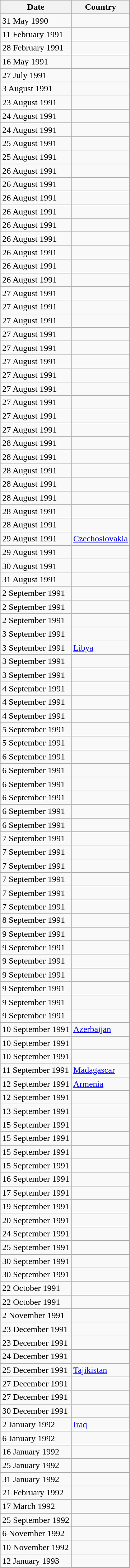<table class="wikitable sortable">
<tr>
<th scope="col" data-sort-type="date">Date</th>
<th scope="col">Country</th>
</tr>
<tr>
<td>31 May 1990</td>
<td></td>
</tr>
<tr>
<td>11 February 1991</td>
<td></td>
</tr>
<tr>
<td>28 February 1991</td>
<td></td>
</tr>
<tr>
<td>16 May 1991</td>
<td></td>
</tr>
<tr>
<td>27 July 1991</td>
<td></td>
</tr>
<tr>
<td>3 August 1991</td>
<td></td>
</tr>
<tr>
<td>23 August 1991</td>
<td></td>
</tr>
<tr>
<td>24 August 1991</td>
<td></td>
</tr>
<tr>
<td>24 August 1991</td>
<td></td>
</tr>
<tr>
<td>25 August 1991</td>
<td></td>
</tr>
<tr>
<td>25 August 1991</td>
<td></td>
</tr>
<tr>
<td>26 August 1991</td>
<td></td>
</tr>
<tr>
<td>26 August 1991</td>
<td></td>
</tr>
<tr>
<td>26 August 1991</td>
<td></td>
</tr>
<tr>
<td>26 August 1991</td>
<td></td>
</tr>
<tr>
<td>26 August 1991</td>
<td></td>
</tr>
<tr>
<td>26 August 1991</td>
<td></td>
</tr>
<tr>
<td>26 August 1991</td>
<td></td>
</tr>
<tr>
<td>26 August 1991</td>
<td></td>
</tr>
<tr>
<td>26 August 1991</td>
<td></td>
</tr>
<tr>
<td>27 August 1991</td>
<td></td>
</tr>
<tr>
<td>27 August 1991</td>
<td></td>
</tr>
<tr>
<td>27 August 1991</td>
<td></td>
</tr>
<tr>
<td>27 August 1991</td>
<td></td>
</tr>
<tr>
<td>27 August 1991</td>
<td></td>
</tr>
<tr>
<td>27 August 1991</td>
<td></td>
</tr>
<tr>
<td>27 August 1991</td>
<td></td>
</tr>
<tr>
<td>27 August 1991</td>
<td></td>
</tr>
<tr>
<td>27 August 1991</td>
<td></td>
</tr>
<tr>
<td>27 August 1991</td>
<td></td>
</tr>
<tr>
<td>27 August 1991</td>
<td></td>
</tr>
<tr>
<td>28 August 1991</td>
<td></td>
</tr>
<tr>
<td>28 August 1991</td>
<td></td>
</tr>
<tr>
<td>28 August 1991</td>
<td></td>
</tr>
<tr>
<td>28 August 1991</td>
<td></td>
</tr>
<tr>
<td>28 August 1991</td>
<td></td>
</tr>
<tr>
<td>28 August 1991</td>
<td></td>
</tr>
<tr>
<td>28 August 1991</td>
<td></td>
</tr>
<tr>
<td>29 August 1991</td>
<td> <a href='#'>Czechoslovakia</a></td>
</tr>
<tr>
<td>29 August 1991</td>
<td></td>
</tr>
<tr>
<td>30 August 1991</td>
<td></td>
</tr>
<tr>
<td>31 August 1991</td>
<td></td>
</tr>
<tr>
<td>2 September 1991</td>
<td></td>
</tr>
<tr>
<td>2 September 1991</td>
<td></td>
</tr>
<tr>
<td>2 September 1991</td>
<td></td>
</tr>
<tr>
<td>3 September 1991</td>
<td></td>
</tr>
<tr>
<td>3 September 1991</td>
<td> <a href='#'>Libya</a></td>
</tr>
<tr>
<td>3 September 1991</td>
<td></td>
</tr>
<tr>
<td>3 September 1991</td>
<td></td>
</tr>
<tr>
<td>4 September 1991</td>
<td></td>
</tr>
<tr>
<td>4 September 1991</td>
<td></td>
</tr>
<tr>
<td>4 September 1991</td>
<td></td>
</tr>
<tr>
<td>5 September 1991</td>
<td></td>
</tr>
<tr>
<td>5 September 1991</td>
<td></td>
</tr>
<tr>
<td>6 September 1991</td>
<td></td>
</tr>
<tr>
<td>6 September 1991</td>
<td></td>
</tr>
<tr>
<td>6 September 1991</td>
<td></td>
</tr>
<tr>
<td>6 September 1991</td>
<td></td>
</tr>
<tr>
<td>6 September 1991</td>
<td></td>
</tr>
<tr>
<td>6 September 1991</td>
<td></td>
</tr>
<tr>
<td>7 September 1991</td>
<td></td>
</tr>
<tr>
<td>7 September 1991</td>
<td></td>
</tr>
<tr>
<td>7 September 1991</td>
<td></td>
</tr>
<tr>
<td>7 September 1991</td>
<td></td>
</tr>
<tr>
<td>7 September 1991</td>
<td></td>
</tr>
<tr>
<td>7 September 1991</td>
<td></td>
</tr>
<tr>
<td>8 September 1991</td>
<td></td>
</tr>
<tr>
<td>9 September 1991</td>
<td></td>
</tr>
<tr>
<td>9 September 1991</td>
<td></td>
</tr>
<tr>
<td>9 September 1991</td>
<td></td>
</tr>
<tr>
<td>9 September 1991</td>
<td></td>
</tr>
<tr>
<td>9 September 1991</td>
<td></td>
</tr>
<tr>
<td>9 September 1991</td>
<td></td>
</tr>
<tr>
<td>9 September 1991</td>
<td></td>
</tr>
<tr>
<td>10 September 1991</td>
<td> <a href='#'>Azerbaijan</a></td>
</tr>
<tr>
<td>10 September 1991</td>
<td></td>
</tr>
<tr>
<td>10 September 1991</td>
<td></td>
</tr>
<tr>
<td>11 September 1991</td>
<td> <a href='#'>Madagascar</a></td>
</tr>
<tr>
<td>12 September 1991</td>
<td> <a href='#'>Armenia</a></td>
</tr>
<tr>
<td>12 September 1991</td>
<td></td>
</tr>
<tr>
<td>13 September 1991</td>
<td></td>
</tr>
<tr>
<td>15 September 1991</td>
<td></td>
</tr>
<tr>
<td>15 September 1991</td>
<td></td>
</tr>
<tr>
<td>15 September 1991</td>
<td></td>
</tr>
<tr>
<td>15 September 1991</td>
<td></td>
</tr>
<tr>
<td>16 September 1991</td>
<td></td>
</tr>
<tr>
<td>17 September 1991</td>
<td></td>
</tr>
<tr>
<td>19 September 1991</td>
<td></td>
</tr>
<tr>
<td>20 September 1991</td>
<td></td>
</tr>
<tr>
<td>24 September 1991</td>
<td></td>
</tr>
<tr>
<td>25 September 1991</td>
<td></td>
</tr>
<tr>
<td>30 September 1991</td>
<td></td>
</tr>
<tr>
<td>30 September 1991</td>
<td></td>
</tr>
<tr>
<td>22 October 1991</td>
<td></td>
</tr>
<tr>
<td>22 October 1991</td>
<td></td>
</tr>
<tr>
<td>2 November 1991</td>
<td></td>
</tr>
<tr>
<td>23 December 1991</td>
<td></td>
</tr>
<tr>
<td>23 December 1991</td>
<td></td>
</tr>
<tr>
<td>24 December 1991</td>
<td></td>
</tr>
<tr>
<td>25 December 1991</td>
<td> <a href='#'>Tajikistan</a></td>
</tr>
<tr>
<td>27 December 1991</td>
<td></td>
</tr>
<tr>
<td>27 December 1991</td>
<td></td>
</tr>
<tr>
<td>30 December 1991</td>
<td></td>
</tr>
<tr>
<td>2 January 1992</td>
<td> <a href='#'>Iraq</a></td>
</tr>
<tr>
<td>6 January 1992</td>
<td></td>
</tr>
<tr>
<td>16 January 1992</td>
<td></td>
</tr>
<tr>
<td>25 January 1992</td>
<td></td>
</tr>
<tr>
<td>31 January 1992</td>
<td></td>
</tr>
<tr>
<td>21 February 1992</td>
<td></td>
</tr>
<tr>
<td>17 March 1992</td>
<td></td>
</tr>
<tr>
<td>25 September 1992</td>
<td></td>
</tr>
<tr>
<td>6 November 1992</td>
<td></td>
</tr>
<tr>
<td>10 November 1992</td>
<td></td>
</tr>
<tr>
<td>12 January 1993</td>
<td></td>
</tr>
</table>
